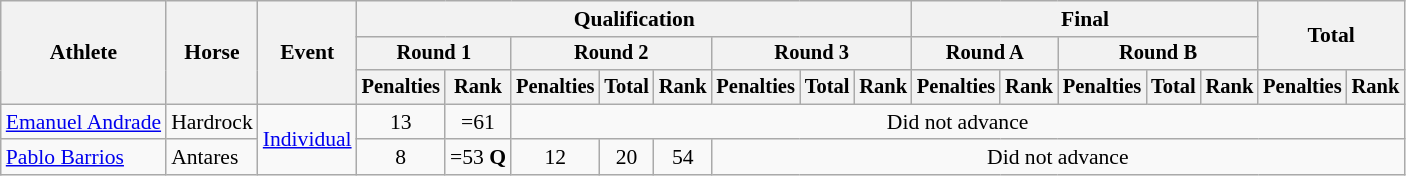<table class="wikitable" style="font-size:90%">
<tr>
<th rowspan="3">Athlete</th>
<th rowspan="3">Horse</th>
<th rowspan="3">Event</th>
<th colspan="8">Qualification</th>
<th colspan="5">Final</th>
<th rowspan=2 colspan="2">Total</th>
</tr>
<tr style="font-size:95%">
<th colspan="2">Round 1</th>
<th colspan="3">Round 2</th>
<th colspan="3">Round 3</th>
<th colspan="2">Round A</th>
<th colspan="3">Round B</th>
</tr>
<tr style="font-size:95%">
<th>Penalties</th>
<th>Rank</th>
<th>Penalties</th>
<th>Total</th>
<th>Rank</th>
<th>Penalties</th>
<th>Total</th>
<th>Rank</th>
<th>Penalties</th>
<th>Rank</th>
<th>Penalties</th>
<th>Total</th>
<th>Rank</th>
<th>Penalties</th>
<th>Rank</th>
</tr>
<tr align=center>
<td align=left><a href='#'>Emanuel Andrade</a></td>
<td align=left>Hardrock</td>
<td align=left rowspan=2><a href='#'>Individual</a></td>
<td>13</td>
<td>=61</td>
<td colspan=13>Did not advance</td>
</tr>
<tr align=center>
<td align=left><a href='#'>Pablo Barrios</a></td>
<td align=left>Antares</td>
<td>8</td>
<td>=53 <strong>Q</strong></td>
<td>12</td>
<td>20</td>
<td>54</td>
<td colspan=10>Did not advance</td>
</tr>
</table>
